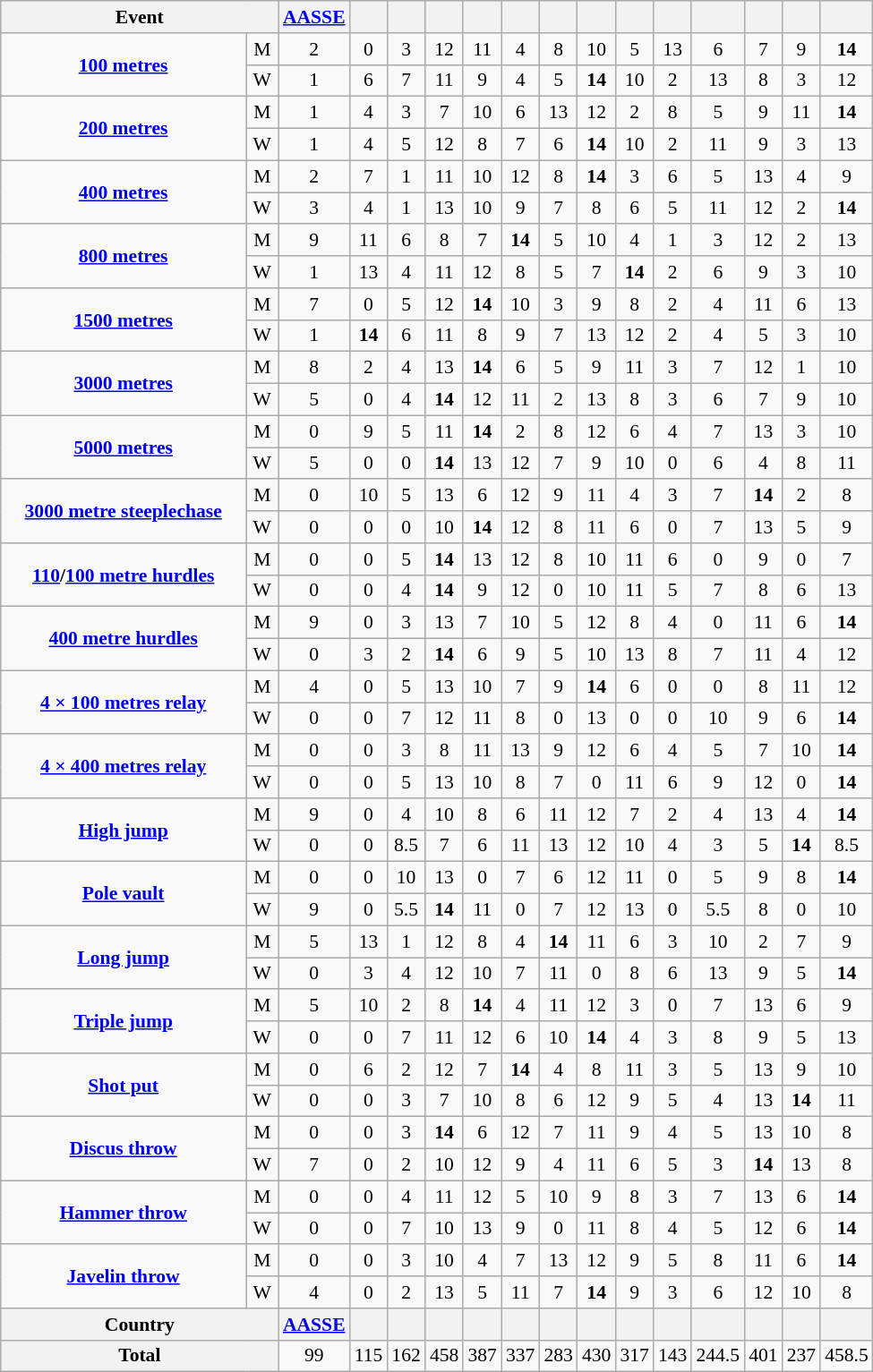<table class="wikitable" style="background-color: #f9f9f9; font-size: 90%; text-align: center">
<tr>
<th width=200 colspan=2>Event</th>
<th> <a href='#'>AASSE</a></th>
<th></th>
<th></th>
<th></th>
<th></th>
<th></th>
<th></th>
<th></th>
<th></th>
<th></th>
<th></th>
<th></th>
<th></th>
<th></th>
</tr>
<tr>
<td rowspan=2><strong><a href='#'>100 metres</a></strong></td>
<td>M</td>
<td>2</td>
<td>0</td>
<td>3</td>
<td>12</td>
<td>11</td>
<td>4</td>
<td>8</td>
<td>10</td>
<td>5</td>
<td>13</td>
<td>6</td>
<td>7</td>
<td>9</td>
<td><strong>14</strong></td>
</tr>
<tr>
<td>W</td>
<td>1</td>
<td>6</td>
<td>7</td>
<td>11</td>
<td>9</td>
<td>4</td>
<td>5</td>
<td><strong>14</strong></td>
<td>10</td>
<td>2</td>
<td>13</td>
<td>8</td>
<td>3</td>
<td>12</td>
</tr>
<tr>
<td rowspan=2><strong><a href='#'>200 metres</a></strong></td>
<td>M</td>
<td>1</td>
<td>4</td>
<td>3</td>
<td>7</td>
<td>10</td>
<td>6</td>
<td>13</td>
<td>12</td>
<td>2</td>
<td>8</td>
<td>5</td>
<td>9</td>
<td>11</td>
<td><strong>14</strong></td>
</tr>
<tr>
<td>W</td>
<td>1</td>
<td>4</td>
<td>5</td>
<td>12</td>
<td>8</td>
<td>7</td>
<td>6</td>
<td><strong>14</strong></td>
<td>10</td>
<td>2</td>
<td>11</td>
<td>9</td>
<td>3</td>
<td>13</td>
</tr>
<tr>
<td rowspan=2><strong><a href='#'>400 metres</a></strong></td>
<td>M</td>
<td>2</td>
<td>7</td>
<td>1</td>
<td>11</td>
<td>10</td>
<td>12</td>
<td>8</td>
<td><strong>14</strong></td>
<td>3</td>
<td>6</td>
<td>5</td>
<td>13</td>
<td>4</td>
<td>9</td>
</tr>
<tr>
<td>W</td>
<td>3</td>
<td>4</td>
<td>1</td>
<td>13</td>
<td>10</td>
<td>9</td>
<td>7</td>
<td>8</td>
<td>6</td>
<td>5</td>
<td>11</td>
<td>12</td>
<td>2</td>
<td><strong>14</strong></td>
</tr>
<tr>
<td rowspan=2><strong><a href='#'>800 metres</a></strong></td>
<td>M</td>
<td>9</td>
<td>11</td>
<td>6</td>
<td>8</td>
<td>7</td>
<td><strong>14</strong></td>
<td>5</td>
<td>10</td>
<td>4</td>
<td>1</td>
<td>3</td>
<td>12</td>
<td>2</td>
<td>13</td>
</tr>
<tr>
<td>W</td>
<td>1</td>
<td>13</td>
<td>4</td>
<td>11</td>
<td>12</td>
<td>8</td>
<td>5</td>
<td>7</td>
<td><strong>14</strong></td>
<td>2</td>
<td>6</td>
<td>9</td>
<td>3</td>
<td>10</td>
</tr>
<tr>
<td rowspan=2><strong><a href='#'>1500 metres</a></strong></td>
<td>M</td>
<td>7</td>
<td>0</td>
<td>5</td>
<td>12</td>
<td><strong>14</strong></td>
<td>10</td>
<td>3</td>
<td>9</td>
<td>8</td>
<td>2</td>
<td>4</td>
<td>11</td>
<td>6</td>
<td>13</td>
</tr>
<tr>
<td>W</td>
<td>1</td>
<td><strong>14</strong></td>
<td>6</td>
<td>11</td>
<td>8</td>
<td>9</td>
<td>7</td>
<td>13</td>
<td>12</td>
<td>2</td>
<td>4</td>
<td>5</td>
<td>3</td>
<td>10</td>
</tr>
<tr>
<td rowspan=2><strong><a href='#'>3000 metres</a></strong></td>
<td>M</td>
<td>8</td>
<td>2</td>
<td>4</td>
<td>13</td>
<td><strong>14</strong></td>
<td>6</td>
<td>5</td>
<td>9</td>
<td>11</td>
<td>3</td>
<td>7</td>
<td>12</td>
<td>1</td>
<td>10</td>
</tr>
<tr>
<td>W</td>
<td>5</td>
<td>0</td>
<td>4</td>
<td><strong>14</strong></td>
<td>12</td>
<td>11</td>
<td>2</td>
<td>13</td>
<td>8</td>
<td>3</td>
<td>6</td>
<td>7</td>
<td>9</td>
<td>10</td>
</tr>
<tr>
<td rowspan=2><strong><a href='#'>5000 metres</a></strong></td>
<td>M</td>
<td>0</td>
<td>9</td>
<td>5</td>
<td>11</td>
<td><strong>14</strong></td>
<td>2</td>
<td>8</td>
<td>12</td>
<td>6</td>
<td>4</td>
<td>7</td>
<td>13</td>
<td>3</td>
<td>10</td>
</tr>
<tr>
<td>W</td>
<td>5</td>
<td>0</td>
<td>0</td>
<td><strong>14</strong></td>
<td>13</td>
<td>12</td>
<td>7</td>
<td>9</td>
<td>10</td>
<td>0</td>
<td>6</td>
<td>4</td>
<td>8</td>
<td>11</td>
</tr>
<tr>
<td rowspan=2><strong><a href='#'>3000 metre steeplechase</a></strong></td>
<td>M</td>
<td>0</td>
<td>10</td>
<td>5</td>
<td>13</td>
<td>6</td>
<td>12</td>
<td>9</td>
<td>11</td>
<td>4</td>
<td>3</td>
<td>7</td>
<td><strong>14</strong></td>
<td>2</td>
<td>8</td>
</tr>
<tr>
<td>W</td>
<td>0</td>
<td>0</td>
<td>0</td>
<td>10</td>
<td><strong>14</strong></td>
<td>12</td>
<td>8</td>
<td>11</td>
<td>6</td>
<td>0</td>
<td>7</td>
<td>13</td>
<td>5</td>
<td>9</td>
</tr>
<tr>
<td rowspan=2><strong><a href='#'>110</a>/<a href='#'>100 metre hurdles</a></strong></td>
<td>M</td>
<td>0</td>
<td>0</td>
<td>5</td>
<td><strong>14</strong></td>
<td>13</td>
<td>12</td>
<td>8</td>
<td>10</td>
<td>11</td>
<td>6</td>
<td>0</td>
<td>9</td>
<td>0</td>
<td>7</td>
</tr>
<tr>
<td>W</td>
<td>0</td>
<td>0</td>
<td>4</td>
<td><strong>14</strong></td>
<td>9</td>
<td>12</td>
<td>0</td>
<td>10</td>
<td>11</td>
<td>5</td>
<td>7</td>
<td>8</td>
<td>6</td>
<td>13</td>
</tr>
<tr>
<td rowspan=2><strong><a href='#'>400 metre hurdles</a></strong></td>
<td>M</td>
<td>9</td>
<td>0</td>
<td>3</td>
<td>13</td>
<td>7</td>
<td>10</td>
<td>5</td>
<td>12</td>
<td>8</td>
<td>4</td>
<td>0</td>
<td>11</td>
<td>6</td>
<td><strong>14</strong></td>
</tr>
<tr>
<td>W</td>
<td>0</td>
<td>3</td>
<td>2</td>
<td><strong>14</strong></td>
<td>6</td>
<td>9</td>
<td>5</td>
<td>10</td>
<td>13</td>
<td>8</td>
<td>7</td>
<td>11</td>
<td>4</td>
<td>12</td>
</tr>
<tr>
<td rowspan=2><strong><a href='#'>4 × 100 metres relay</a></strong></td>
<td>M</td>
<td>4</td>
<td>0</td>
<td>5</td>
<td>13</td>
<td>10</td>
<td>7</td>
<td>9</td>
<td><strong>14</strong></td>
<td>6</td>
<td>0</td>
<td>0</td>
<td>8</td>
<td>11</td>
<td>12</td>
</tr>
<tr>
<td>W</td>
<td>0</td>
<td>0</td>
<td>7</td>
<td>12</td>
<td>11</td>
<td>8</td>
<td>0</td>
<td>13</td>
<td>0</td>
<td>0</td>
<td>10</td>
<td>9</td>
<td>6</td>
<td><strong>14</strong></td>
</tr>
<tr>
<td rowspan=2><strong><a href='#'>4 × 400 metres relay</a></strong></td>
<td>M</td>
<td>0</td>
<td>0</td>
<td>3</td>
<td>8</td>
<td>11</td>
<td>13</td>
<td>9</td>
<td>12</td>
<td>6</td>
<td>4</td>
<td>5</td>
<td>7</td>
<td>10</td>
<td><strong>14</strong></td>
</tr>
<tr>
<td>W</td>
<td>0</td>
<td>0</td>
<td>5</td>
<td>13</td>
<td>10</td>
<td>8</td>
<td>7</td>
<td>0</td>
<td>11</td>
<td>6</td>
<td>9</td>
<td>12</td>
<td>0</td>
<td><strong>14</strong></td>
</tr>
<tr>
<td rowspan=2><strong><a href='#'>High jump</a></strong></td>
<td>M</td>
<td>9</td>
<td>0</td>
<td>4</td>
<td>10</td>
<td>8</td>
<td>6</td>
<td>11</td>
<td>12</td>
<td>7</td>
<td>2</td>
<td>4</td>
<td>13</td>
<td>4</td>
<td><strong>14</strong></td>
</tr>
<tr>
<td>W</td>
<td>0</td>
<td>0</td>
<td>8.5</td>
<td>7</td>
<td>6</td>
<td>11</td>
<td>13</td>
<td>12</td>
<td>10</td>
<td>4</td>
<td>3</td>
<td>5</td>
<td><strong>14</strong></td>
<td>8.5</td>
</tr>
<tr>
<td rowspan=2><strong><a href='#'>Pole vault</a></strong></td>
<td>M</td>
<td>0</td>
<td>0</td>
<td>10</td>
<td>13</td>
<td>0</td>
<td>7</td>
<td>6</td>
<td>12</td>
<td>11</td>
<td>0</td>
<td>5</td>
<td>9</td>
<td>8</td>
<td><strong>14</strong></td>
</tr>
<tr>
<td>W</td>
<td>9</td>
<td>0</td>
<td>5.5</td>
<td><strong>14</strong></td>
<td>11</td>
<td>0</td>
<td>7</td>
<td>12</td>
<td>13</td>
<td>0</td>
<td>5.5</td>
<td>8</td>
<td>0</td>
<td>10</td>
</tr>
<tr>
<td rowspan=2><strong><a href='#'>Long jump</a></strong></td>
<td>M</td>
<td>5</td>
<td>13</td>
<td>1</td>
<td>12</td>
<td>8</td>
<td>4</td>
<td><strong>14</strong></td>
<td>11</td>
<td>6</td>
<td>3</td>
<td>10</td>
<td>2</td>
<td>7</td>
<td>9</td>
</tr>
<tr>
<td>W</td>
<td>0</td>
<td>3</td>
<td>4</td>
<td>12</td>
<td>10</td>
<td>7</td>
<td>11</td>
<td>0</td>
<td>8</td>
<td>6</td>
<td>13</td>
<td>9</td>
<td>5</td>
<td><strong>14</strong></td>
</tr>
<tr>
<td rowspan=2><strong><a href='#'>Triple jump</a></strong></td>
<td>M</td>
<td>5</td>
<td>10</td>
<td>2</td>
<td>8</td>
<td><strong>14</strong></td>
<td>4</td>
<td>11</td>
<td>12</td>
<td>3</td>
<td>0</td>
<td>7</td>
<td>13</td>
<td>6</td>
<td>9</td>
</tr>
<tr>
<td>W</td>
<td>0</td>
<td>0</td>
<td>7</td>
<td>11</td>
<td>12</td>
<td>6</td>
<td>10</td>
<td><strong>14</strong></td>
<td>4</td>
<td>3</td>
<td>8</td>
<td>9</td>
<td>5</td>
<td>13</td>
</tr>
<tr>
<td rowspan=2><strong><a href='#'>Shot put</a></strong></td>
<td>M</td>
<td>0</td>
<td>6</td>
<td>2</td>
<td>12</td>
<td>7</td>
<td><strong>14</strong></td>
<td>4</td>
<td>8</td>
<td>11</td>
<td>3</td>
<td>5</td>
<td>13</td>
<td>9</td>
<td>10</td>
</tr>
<tr>
<td>W</td>
<td>0</td>
<td>0</td>
<td>3</td>
<td>7</td>
<td>10</td>
<td>8</td>
<td>6</td>
<td>12</td>
<td>9</td>
<td>5</td>
<td>4</td>
<td>13</td>
<td><strong>14</strong></td>
<td>11</td>
</tr>
<tr>
<td rowspan=2><strong><a href='#'>Discus throw</a></strong></td>
<td>M</td>
<td>0</td>
<td>0</td>
<td>3</td>
<td><strong>14</strong></td>
<td>6</td>
<td>12</td>
<td>7</td>
<td>11</td>
<td>9</td>
<td>4</td>
<td>5</td>
<td>13</td>
<td>10</td>
<td>8</td>
</tr>
<tr>
<td>W</td>
<td>7</td>
<td>0</td>
<td>2</td>
<td>10</td>
<td>12</td>
<td>9</td>
<td>4</td>
<td>11</td>
<td>6</td>
<td>5</td>
<td>3</td>
<td><strong>14</strong></td>
<td>13</td>
<td>8</td>
</tr>
<tr>
<td rowspan=2><strong><a href='#'>Hammer throw</a></strong></td>
<td>M</td>
<td>0</td>
<td>0</td>
<td>4</td>
<td>11</td>
<td>12</td>
<td>5</td>
<td>10</td>
<td>9</td>
<td>8</td>
<td>3</td>
<td>7</td>
<td>13</td>
<td>6</td>
<td><strong>14</strong></td>
</tr>
<tr>
<td>W</td>
<td>0</td>
<td>0</td>
<td>7</td>
<td>10</td>
<td>13</td>
<td>9</td>
<td>0</td>
<td>11</td>
<td>8</td>
<td>4</td>
<td>5</td>
<td>12</td>
<td>6</td>
<td><strong>14</strong></td>
</tr>
<tr>
<td rowspan=2><strong><a href='#'>Javelin throw</a></strong></td>
<td>M</td>
<td>0</td>
<td>0</td>
<td>3</td>
<td>10</td>
<td>4</td>
<td>7</td>
<td>13</td>
<td>12</td>
<td>9</td>
<td>5</td>
<td>8</td>
<td>11</td>
<td>6</td>
<td><strong>14</strong></td>
</tr>
<tr>
<td>W</td>
<td>4</td>
<td>0</td>
<td>2</td>
<td>13</td>
<td>5</td>
<td>11</td>
<td>7</td>
<td><strong>14</strong></td>
<td>9</td>
<td>3</td>
<td>6</td>
<td>12</td>
<td>10</td>
<td>8</td>
</tr>
<tr>
<th colspan=2>Country</th>
<th> <a href='#'>AASSE</a></th>
<th></th>
<th></th>
<th></th>
<th></th>
<th></th>
<th></th>
<th></th>
<th></th>
<th></th>
<th></th>
<th></th>
<th></th>
<th></th>
</tr>
<tr>
<th colspan=2>Total</th>
<td>99</td>
<td>115</td>
<td>162</td>
<td>458</td>
<td>387</td>
<td>337</td>
<td>283</td>
<td>430</td>
<td>317</td>
<td>143</td>
<td>244.5</td>
<td>401</td>
<td>237</td>
<td>458.5</td>
</tr>
</table>
